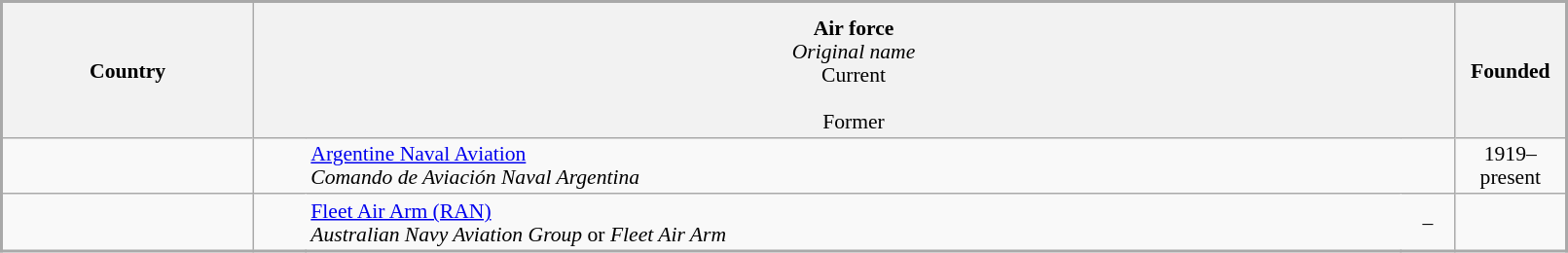<table width="85%" class="wikitable" style="border:2px solid darkgrey; line-height:12pt; font-size:90%;">
<tr>
<th rowspan="2" style="width:165px; border-bottom:none;">Country</th>
<th style="width:30px; border-bottom:none; border-right:none;"></th>
<th style="border-bottom:none; border-left:none; border-right:none;"></th>
<th style="width:30px; border-bottom:none; border-left:none;"></th>
<th rowspan="2" style="width:70px; border-bottom:none;">Founded</th>
</tr>
<tr>
<th colspan="3" style="border-top:none;font-weight:normal;"><strong>Air force</strong><br><em>Original name</em><div>Current</div><br><div>Former</div></th>
</tr>
<tr ------------------------------------------------------style="border-top:solid #aaa 2px">
<td></td>
<td style="border-right:solid #f9f9f9 1px"></td>
<td align="left" style="border-right:solid #f9f9f9 1px"><a href='#'>Argentine Naval Aviation</a><br><em>Comando de Aviación Naval Argentina</em></td>
<td></td>
<td align="center">1919–present</td>
</tr>
<tr ------------------------------------------------------style="border-top:solid #aaa 2px">
<td></td>
<td style="border-right:solid #f9f9f9 1px"></td>
<td align="left" style="border-right:solid #f9f9f9 1px"><a href='#'>Fleet Air Arm (RAN)</a><br><em>Australian Navy Aviation Group</em> or <em>Fleet Air Arm</em></td>
<td align="center">–</td>
</tr>
</table>
